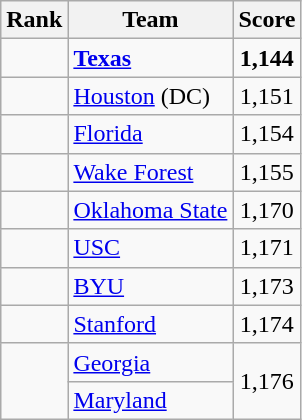<table class="wikitable sortable" style="text-align:center">
<tr>
<th dat-sort-type=number>Rank</th>
<th>Team</th>
<th>Score</th>
</tr>
<tr>
<td></td>
<td align=left><strong><a href='#'>Texas</a></strong></td>
<td><strong>1,144</strong></td>
</tr>
<tr>
<td></td>
<td align=left><a href='#'>Houston</a> (DC)</td>
<td>1,151</td>
</tr>
<tr>
<td></td>
<td align=left><a href='#'>Florida</a></td>
<td>1,154</td>
</tr>
<tr>
<td></td>
<td align=left><a href='#'>Wake Forest</a></td>
<td>1,155</td>
</tr>
<tr>
<td></td>
<td align=left><a href='#'>Oklahoma State</a></td>
<td>1,170</td>
</tr>
<tr>
<td></td>
<td align=left><a href='#'>USC</a></td>
<td>1,171</td>
</tr>
<tr>
<td></td>
<td align=left><a href='#'>BYU</a></td>
<td>1,173</td>
</tr>
<tr>
<td></td>
<td align=left><a href='#'>Stanford</a></td>
<td>1,174</td>
</tr>
<tr>
<td rowspan=2></td>
<td align=left><a href='#'>Georgia</a></td>
<td rowspan=2>1,176</td>
</tr>
<tr>
<td align=left><a href='#'>Maryland</a></td>
</tr>
</table>
